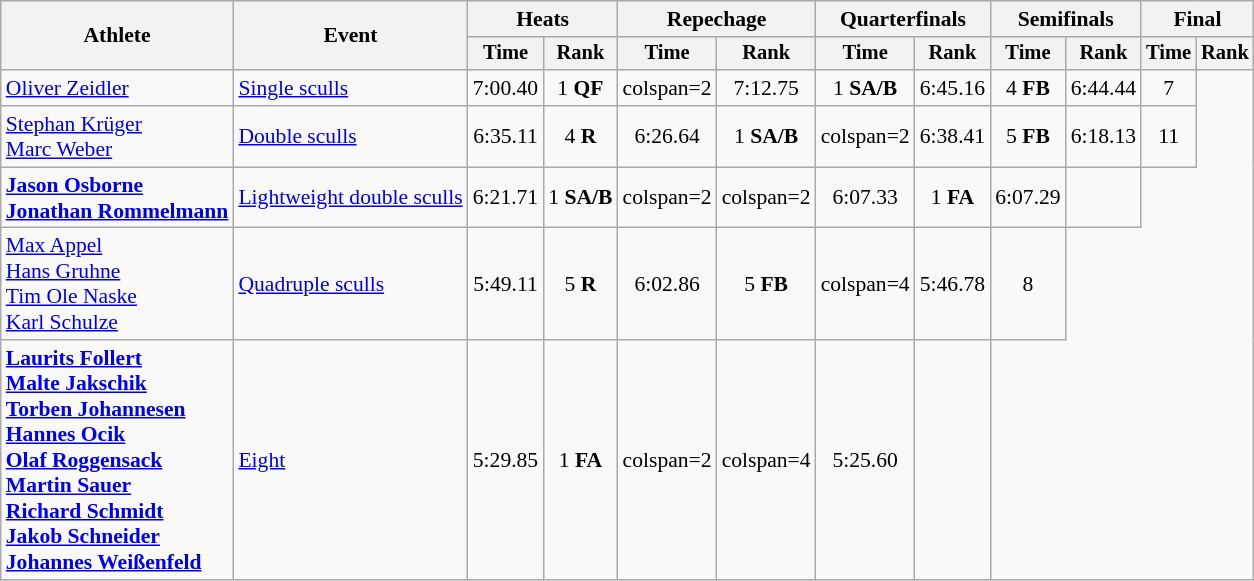<table class="wikitable" style="font-size:90%">
<tr>
<th rowspan="2">Athlete</th>
<th rowspan="2">Event</th>
<th colspan="2">Heats</th>
<th colspan="2">Repechage</th>
<th colspan="2">Quarterfinals</th>
<th colspan="2">Semifinals</th>
<th colspan="2">Final</th>
</tr>
<tr style="font-size:95%">
<th>Time</th>
<th>Rank</th>
<th>Time</th>
<th>Rank</th>
<th>Time</th>
<th>Rank</th>
<th>Time</th>
<th>Rank</th>
<th>Time</th>
<th>Rank</th>
</tr>
<tr align=center>
<td align=left><a href='#'>Oliver Zeidler</a></td>
<td align=left><a href='#'>Single sculls</a></td>
<td>7:00.40</td>
<td>1 <strong>QF</strong></td>
<td>colspan=2 </td>
<td>7:12.75</td>
<td>1 <strong>SA/B</strong></td>
<td>6:45.16</td>
<td>4 <strong>FB</strong></td>
<td>6:44.44</td>
<td>7</td>
</tr>
<tr align=center>
<td align=left><a href='#'>Stephan Krüger</a><br><a href='#'>Marc Weber</a></td>
<td align=left><a href='#'>Double sculls</a></td>
<td>6:35.11</td>
<td>4 <strong>R</strong></td>
<td>6:26.64</td>
<td>1 <strong>SA/B</strong></td>
<td>colspan=2 </td>
<td>6:38.41</td>
<td>5 <strong>FB</strong></td>
<td>6:18.13</td>
<td>11</td>
</tr>
<tr align=center>
<td align=left><strong><a href='#'>Jason Osborne</a><br><a href='#'>Jonathan Rommelmann</a></strong></td>
<td align=left><a href='#'>Lightweight double sculls</a></td>
<td>6:21.71</td>
<td>1 <strong>SA/B</strong></td>
<td>colspan=2 </td>
<td>colspan=2 </td>
<td>6:07.33 </td>
<td>1 <strong>FA</strong></td>
<td>6:07.29</td>
<td></td>
</tr>
<tr align=center>
<td align=left><a href='#'>Max Appel</a><br><a href='#'>Hans Gruhne</a><br><a href='#'>Tim Ole Naske</a><br><a href='#'>Karl Schulze</a></td>
<td align=left><a href='#'>Quadruple sculls</a></td>
<td>5:49.11</td>
<td>5 <strong>R</strong></td>
<td>6:02.86</td>
<td>5 <strong>FB</strong></td>
<td>colspan=4 </td>
<td>5:46.78</td>
<td>8</td>
</tr>
<tr align=center>
<td align=left><strong><a href='#'>Laurits Follert</a><br><a href='#'>Malte Jakschik</a><br><a href='#'>Torben Johannesen</a><br><a href='#'>Hannes Ocik</a><br><a href='#'>Olaf Roggensack</a><br><a href='#'>Martin Sauer</a><br><a href='#'>Richard Schmidt</a><br><a href='#'>Jakob Schneider</a><br><a href='#'>Johannes Weißenfeld</a></strong></td>
<td align=left><a href='#'>Eight</a></td>
<td>5:29.85</td>
<td>1 <strong>FA</strong></td>
<td>colspan=2 </td>
<td>colspan=4 </td>
<td>5:25.60</td>
<td></td>
</tr>
</table>
